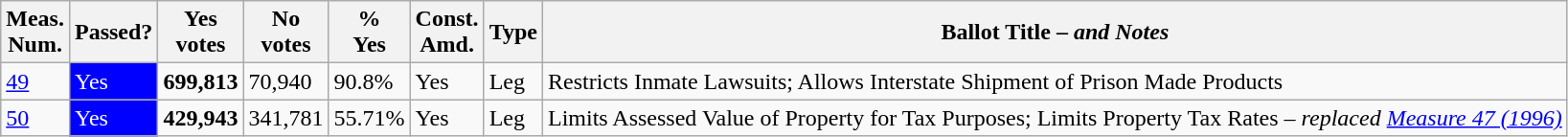<table class="wikitable sortable">
<tr>
<th>Meas.<br>Num.</th>
<th>Passed?</th>
<th>Yes<br>votes</th>
<th>No<br>votes</th>
<th>%<br>Yes</th>
<th>Const.<br>Amd.</th>
<th>Type<br></th>
<th>Ballot Title – <em>and Notes</em></th>
</tr>
<tr>
<td><a href='#'>49</a></td>
<td style="background:blue;color:white">Yes</td>
<td><strong>699,813</strong></td>
<td>70,940</td>
<td>90.8%</td>
<td>Yes</td>
<td>Leg</td>
<td>Restricts Inmate Lawsuits; Allows Interstate Shipment of Prison Made Products</td>
</tr>
<tr>
<td><a href='#'>50</a></td>
<td style="background:blue;color:white">Yes</td>
<td><strong>429,943</strong></td>
<td>341,781</td>
<td>55.71%</td>
<td>Yes</td>
<td>Leg</td>
<td>Limits Assessed Value of Property for Tax Purposes; Limits Property Tax Rates – <em>replaced <a href='#'>Measure 47 (1996)</a></em></td>
</tr>
</table>
